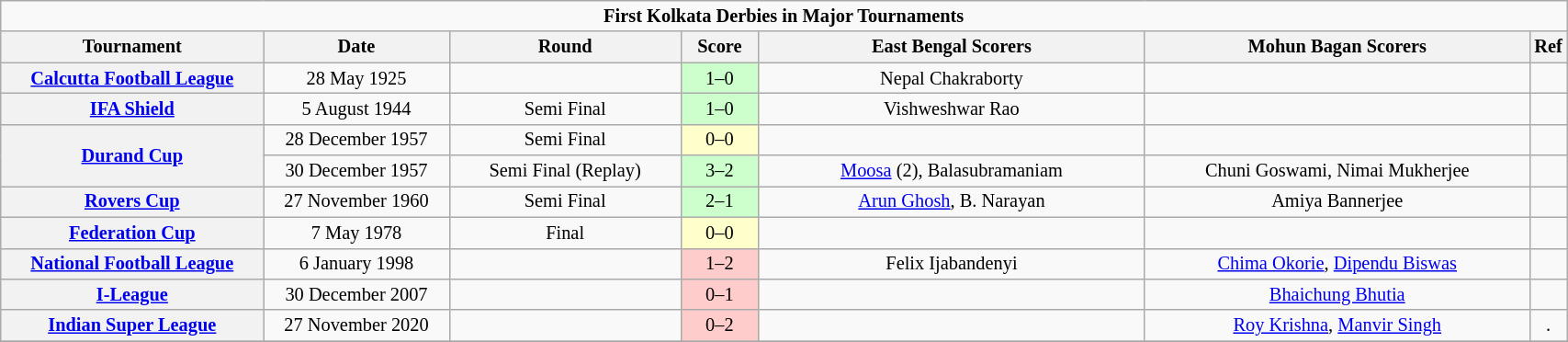<table class="wikitable" style="font-size:85%; width:90%; text-align:center">
<tr>
<td Colspan="7"><strong>First Kolkata Derbies in Major Tournaments</strong></td>
</tr>
<tr>
<th width="17%">Tournament</th>
<th width="12%">Date</th>
<th width="15%">Round</th>
<th width="5%">Score</th>
<th width="25%">East Bengal Scorers</th>
<th width="25%">Mohun Bagan Scorers</th>
<th width="5%">Ref</th>
</tr>
<tr>
<th><a href='#'>Calcutta Football League</a></th>
<td>28 May 1925</td>
<td></td>
<td style="text-align:center; background:#CCFFCC;">1–0</td>
<td>Nepal Chakraborty</td>
<td></td>
<td></td>
</tr>
<tr>
<th><a href='#'>IFA Shield</a></th>
<td>5 August 1944</td>
<td>Semi Final</td>
<td style="text-align:center; background:#CCFFCC;">1–0</td>
<td>Vishweshwar Rao</td>
<td></td>
<td></td>
</tr>
<tr>
<th rowspan="2"><a href='#'>Durand Cup</a></th>
<td>28 December 1957</td>
<td>Semi Final</td>
<td style="text-align:center; background:#FFFFCC;">0–0</td>
<td></td>
<td></td>
<td></td>
</tr>
<tr>
<td>30 December 1957</td>
<td>Semi Final (Replay)</td>
<td style="text-align:center; background:#CCFFCC;">3–2</td>
<td><a href='#'>Moosa</a> (2), Balasubramaniam</td>
<td>Chuni Goswami, Nimai Mukherjee</td>
<td></td>
</tr>
<tr>
<th><a href='#'>Rovers Cup</a></th>
<td>27 November 1960</td>
<td>Semi Final</td>
<td style="text-align:center; background:#CCFFCC;">2–1</td>
<td><a href='#'>Arun Ghosh</a>, B. Narayan</td>
<td>Amiya Bannerjee</td>
<td></td>
</tr>
<tr>
<th><a href='#'>Federation Cup</a></th>
<td>7 May 1978</td>
<td>Final</td>
<td style="text-align:center; background:#FFFFCC;">0–0</td>
<td></td>
<td></td>
<td></td>
</tr>
<tr>
<th><a href='#'>National Football League</a></th>
<td>6 January 1998</td>
<td></td>
<td style="text-align:center; background:#FFCCCC;">1–2</td>
<td>Felix Ijabandenyi</td>
<td><a href='#'>Chima Okorie</a>, <a href='#'>Dipendu Biswas</a></td>
<td></td>
</tr>
<tr>
<th><a href='#'>I-League</a></th>
<td>30 December 2007</td>
<td></td>
<td style="text-align:center; background:#FFCCCC;">0–1</td>
<td></td>
<td><a href='#'>Bhaichung Bhutia</a></td>
<td></td>
</tr>
<tr>
<th><a href='#'>Indian Super League</a></th>
<td>27 November 2020</td>
<td></td>
<td style="text-align:center; background:#FFCCCC;">0–2</td>
<td></td>
<td><a href='#'>Roy Krishna</a>, <a href='#'>Manvir Singh</a></td>
<td>.</td>
</tr>
<tr>
</tr>
</table>
